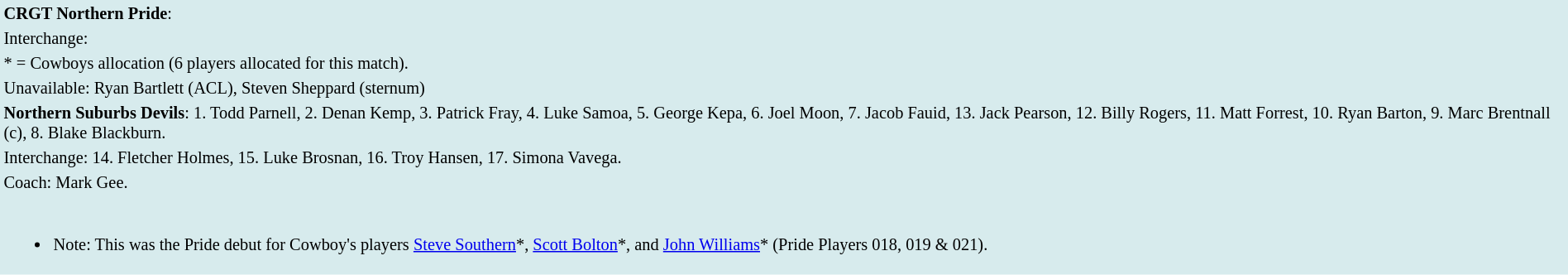<table style="background:#d7ebed; font-size:85%; width:100%;">
<tr>
<td><strong>CRGT Northern Pride</strong>:             </td>
</tr>
<tr>
<td>Interchange:    </td>
</tr>
<tr>
<td>* = Cowboys allocation (6 players allocated for this match).</td>
</tr>
<tr>
<td>Unavailable: Ryan Bartlett (ACL), Steven Sheppard (sternum)</td>
</tr>
<tr>
<td><strong>Northern Suburbs Devils</strong>: 1. Todd Parnell, 2. Denan Kemp, 3. Patrick Fray, 4. Luke Samoa, 5. George Kepa, 6. Joel Moon, 7. Jacob Fauid, 13. Jack Pearson, 12. Billy Rogers, 11. Matt Forrest, 10. Ryan Barton, 9. Marc Brentnall (c), 8. Blake Blackburn.</td>
</tr>
<tr>
<td>Interchange: 14. Fletcher Holmes, 15. Luke Brosnan, 16. Troy Hansen, 17. Simona Vavega.</td>
</tr>
<tr>
<td>Coach: Mark Gee.</td>
</tr>
<tr>
<td><br><ul><li>Note: This was the Pride debut for Cowboy's players <a href='#'>Steve Southern</a>*, <a href='#'>Scott Bolton</a>*, and <a href='#'>John Williams</a>* (Pride Players 018, 019 & 021).</li></ul></td>
</tr>
</table>
